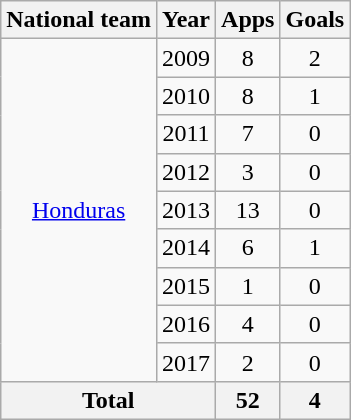<table class="wikitable" style="text-align: center;">
<tr>
<th>National team</th>
<th>Year</th>
<th>Apps</th>
<th>Goals</th>
</tr>
<tr>
<td rowspan="9"><a href='#'>Honduras</a></td>
<td>2009</td>
<td>8</td>
<td>2</td>
</tr>
<tr>
<td>2010</td>
<td>8</td>
<td>1</td>
</tr>
<tr>
<td>2011</td>
<td>7</td>
<td>0</td>
</tr>
<tr>
<td>2012</td>
<td>3</td>
<td>0</td>
</tr>
<tr>
<td>2013</td>
<td>13</td>
<td>0</td>
</tr>
<tr>
<td>2014</td>
<td>6</td>
<td>1</td>
</tr>
<tr>
<td>2015</td>
<td>1</td>
<td>0</td>
</tr>
<tr>
<td>2016</td>
<td>4</td>
<td>0</td>
</tr>
<tr>
<td>2017</td>
<td>2</td>
<td>0</td>
</tr>
<tr>
<th colspan="2">Total</th>
<th>52</th>
<th>4</th>
</tr>
</table>
